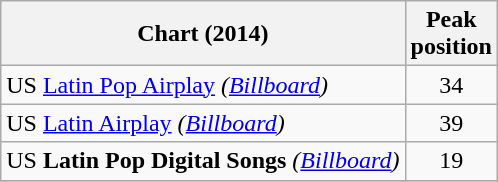<table class="wikitable sortable">
<tr>
<th>Chart (2014)</th>
<th>Peak<br>position</th>
</tr>
<tr>
<td>US <a href='#'>Latin Pop Airplay</a> <em>(<a href='#'>Billboard</a>)</em> </td>
<td align="center">34</td>
</tr>
<tr>
<td>US <a href='#'>Latin Airplay</a> <em>(<a href='#'>Billboard</a>)</em> </td>
<td align="center">39</td>
</tr>
<tr>
<td>US <strong>Latin Pop Digital Songs</strong> <em>(<a href='#'>Billboard</a>)</em> </td>
<td align="center">19</td>
</tr>
<tr>
</tr>
</table>
